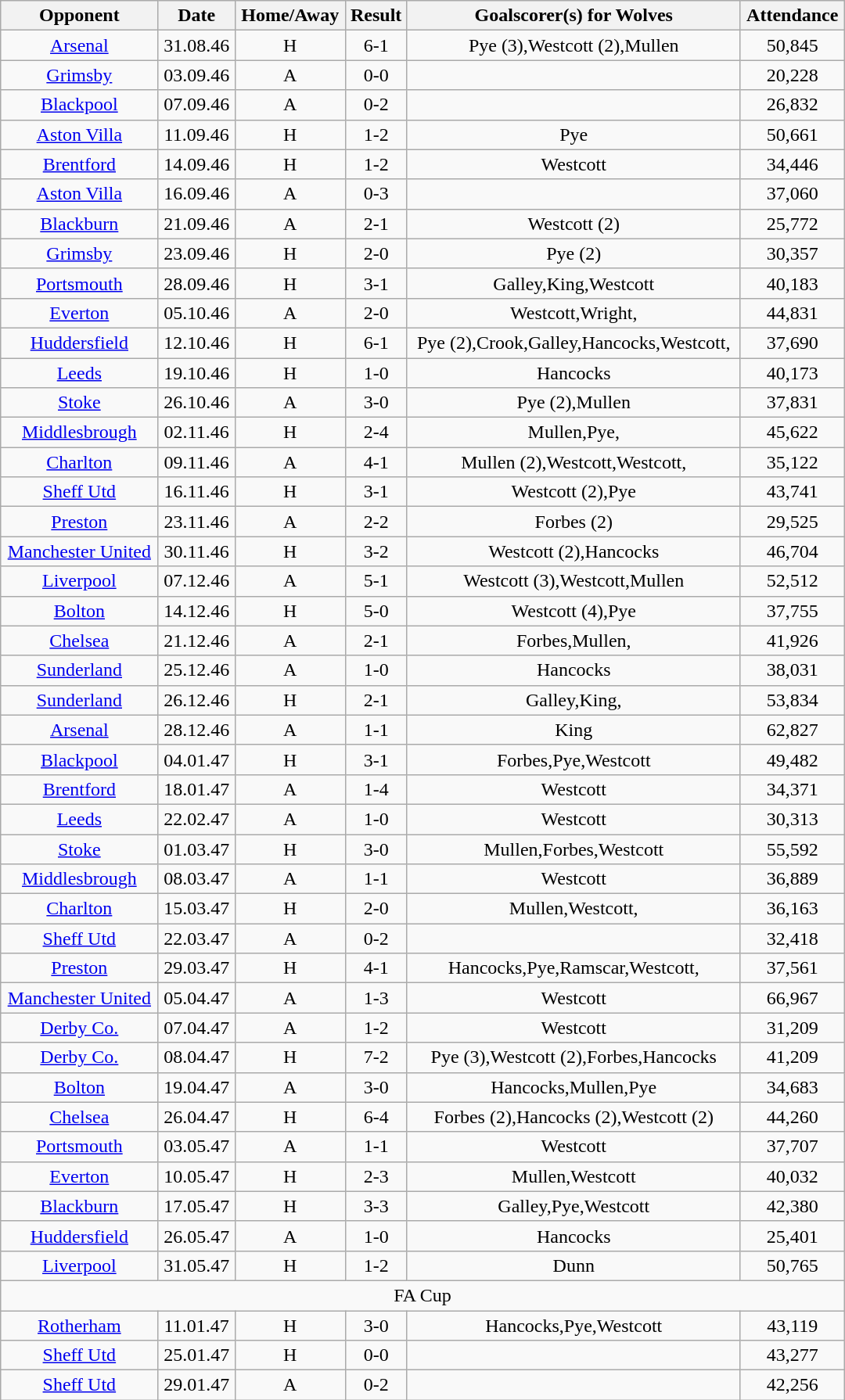<table class="wikitable" width="720">
<tr>
<th>Opponent</th>
<th>Date</th>
<th>Home/Away</th>
<th>Result</th>
<th>Goalscorer(s) for Wolves</th>
<th>Attendance</th>
</tr>
<tr>
<td align="center"><a href='#'>Arsenal</a></td>
<td align="center">31.08.46</td>
<td align="center">H</td>
<td align="center">6-1</td>
<td align="center">Pye (3),Westcott (2),Mullen</td>
<td align="center">50,845</td>
</tr>
<tr>
<td align="center"><a href='#'>Grimsby</a></td>
<td align="center">03.09.46</td>
<td align="center">A</td>
<td align="center">0-0</td>
<td align="center"> </td>
<td align="center">20,228</td>
</tr>
<tr>
<td align="center"><a href='#'>Blackpool</a></td>
<td align="center">07.09.46</td>
<td align="center">A</td>
<td align="center">0-2</td>
<td align="center"> </td>
<td align="center">26,832</td>
</tr>
<tr>
<td align="center"><a href='#'>Aston Villa</a></td>
<td align="center">11.09.46</td>
<td align="center">H</td>
<td align="center">1-2</td>
<td align="center">Pye</td>
<td align="center">50,661</td>
</tr>
<tr>
<td align="center"><a href='#'>Brentford</a></td>
<td align="center">14.09.46</td>
<td align="center">H</td>
<td align="center">1-2</td>
<td align="center">Westcott</td>
<td align="center">34,446</td>
</tr>
<tr>
<td align="center"><a href='#'>Aston Villa</a></td>
<td align="center">16.09.46</td>
<td align="center">A</td>
<td align="center">0-3</td>
<td align="center"> </td>
<td align="center">37,060</td>
</tr>
<tr>
<td align="center"><a href='#'>Blackburn</a></td>
<td align="center">21.09.46</td>
<td align="center">A</td>
<td align="center">2-1</td>
<td align="center">Westcott (2)</td>
<td align="center">25,772</td>
</tr>
<tr>
<td align="center"><a href='#'>Grimsby</a></td>
<td align="center">23.09.46</td>
<td align="center">H</td>
<td align="center">2-0</td>
<td align="center">Pye (2)</td>
<td align="center">30,357</td>
</tr>
<tr>
<td align="center"><a href='#'>Portsmouth</a></td>
<td align="center">28.09.46</td>
<td align="center">H</td>
<td align="center">3-1</td>
<td align="center">Galley,King,Westcott</td>
<td align="center">40,183</td>
</tr>
<tr>
<td align="center"><a href='#'>Everton</a></td>
<td align="center">05.10.46</td>
<td align="center">A</td>
<td align="center">2-0</td>
<td align="center">Westcott,Wright,</td>
<td align="center">44,831</td>
</tr>
<tr>
<td align="center"><a href='#'>Huddersfield</a></td>
<td align="center">12.10.46</td>
<td align="center">H</td>
<td align="center">6-1</td>
<td align="center">Pye (2),Crook,Galley,Hancocks,Westcott,</td>
<td align="center">37,690</td>
</tr>
<tr>
<td align="center"><a href='#'>Leeds</a></td>
<td align="center">19.10.46</td>
<td align="center">H</td>
<td align="center">1-0</td>
<td align="center">Hancocks</td>
<td align="center">40,173</td>
</tr>
<tr>
<td align="center"><a href='#'>Stoke</a></td>
<td align="center">26.10.46</td>
<td align="center">A</td>
<td align="center">3-0</td>
<td align="center">Pye (2),Mullen</td>
<td align="center">37,831</td>
</tr>
<tr>
<td align="center"><a href='#'>Middlesbrough</a></td>
<td align="center">02.11.46</td>
<td align="center">H</td>
<td align="center">2-4</td>
<td align="center">Mullen,Pye,</td>
<td align="center">45,622</td>
</tr>
<tr>
<td align="center"><a href='#'>Charlton</a></td>
<td align="center">09.11.46</td>
<td align="center">A</td>
<td align="center">4-1</td>
<td align="center">Mullen (2),Westcott,Westcott,</td>
<td align="center">35,122</td>
</tr>
<tr>
<td align="center"><a href='#'>Sheff Utd</a></td>
<td align="center">16.11.46</td>
<td align="center">H</td>
<td align="center">3-1</td>
<td align="center">Westcott (2),Pye</td>
<td align="center">43,741</td>
</tr>
<tr>
<td align="center"><a href='#'>Preston</a></td>
<td align="center">23.11.46</td>
<td align="center">A</td>
<td align="center">2-2</td>
<td align="center">Forbes (2)</td>
<td align="center">29,525</td>
</tr>
<tr>
<td align="center"><a href='#'>Manchester United</a></td>
<td align="center">30.11.46</td>
<td align="center">H</td>
<td align="center">3-2</td>
<td align="center">Westcott (2),Hancocks</td>
<td align="center">46,704</td>
</tr>
<tr>
<td align="center"><a href='#'>Liverpool</a></td>
<td align="center">07.12.46</td>
<td align="center">A</td>
<td align="center">5-1</td>
<td align="center">Westcott (3),Westcott,Mullen</td>
<td align="center">52,512</td>
</tr>
<tr>
<td align="center"><a href='#'>Bolton</a></td>
<td align="center">14.12.46</td>
<td align="center">H</td>
<td align="center">5-0</td>
<td align="center">Westcott (4),Pye</td>
<td align="center">37,755</td>
</tr>
<tr>
<td align="center"><a href='#'>Chelsea</a></td>
<td align="center">21.12.46</td>
<td align="center">A</td>
<td align="center">2-1</td>
<td align="center">Forbes,Mullen,</td>
<td align="center">41,926</td>
</tr>
<tr>
<td align="center"><a href='#'>Sunderland</a></td>
<td align="center">25.12.46</td>
<td align="center">A</td>
<td align="center">1-0</td>
<td align="center">Hancocks</td>
<td align="center">38,031</td>
</tr>
<tr>
<td align="center"><a href='#'>Sunderland</a></td>
<td align="center">26.12.46</td>
<td align="center">H</td>
<td align="center">2-1</td>
<td align="center">Galley,King,</td>
<td align="center">53,834</td>
</tr>
<tr>
<td align="center"><a href='#'>Arsenal</a></td>
<td align="center">28.12.46</td>
<td align="center">A</td>
<td align="center">1-1</td>
<td align="center">King</td>
<td align="center">62,827</td>
</tr>
<tr>
<td align="center"><a href='#'>Blackpool</a></td>
<td align="center">04.01.47</td>
<td align="center">H</td>
<td align="center">3-1</td>
<td align="center">Forbes,Pye,Westcott</td>
<td align="center">49,482</td>
</tr>
<tr>
<td align="center"><a href='#'>Brentford</a></td>
<td align="center">18.01.47</td>
<td align="center">A</td>
<td align="center">1-4</td>
<td align="center">Westcott</td>
<td align="center">34,371</td>
</tr>
<tr>
<td align="center"><a href='#'>Leeds</a></td>
<td align="center">22.02.47</td>
<td align="center">A</td>
<td align="center">1-0</td>
<td align="center">Westcott</td>
<td align="center">30,313</td>
</tr>
<tr>
<td align="center"><a href='#'>Stoke</a></td>
<td align="center">01.03.47</td>
<td align="center">H</td>
<td align="center">3-0</td>
<td align="center">Mullen,Forbes,Westcott</td>
<td align="center">55,592</td>
</tr>
<tr>
<td align="center"><a href='#'>Middlesbrough</a></td>
<td align="center">08.03.47</td>
<td align="center">A</td>
<td align="center">1-1</td>
<td align="center">Westcott</td>
<td align="center">36,889</td>
</tr>
<tr>
<td align="center"><a href='#'>Charlton</a></td>
<td align="center">15.03.47</td>
<td align="center">H</td>
<td align="center">2-0</td>
<td align="center">Mullen,Westcott,</td>
<td align="center">36,163</td>
</tr>
<tr>
<td align="center"><a href='#'>Sheff Utd</a></td>
<td align="center">22.03.47</td>
<td align="center">A</td>
<td align="center">0-2</td>
<td align="center"> </td>
<td align="center">32,418</td>
</tr>
<tr>
<td align="center"><a href='#'>Preston</a></td>
<td align="center">29.03.47</td>
<td align="center">H</td>
<td align="center">4-1</td>
<td align="center">Hancocks,Pye,Ramscar,Westcott,</td>
<td align="center">37,561</td>
</tr>
<tr>
<td align="center"><a href='#'>Manchester United</a></td>
<td align="center">05.04.47</td>
<td align="center">A</td>
<td align="center">1-3</td>
<td align="center">Westcott</td>
<td align="center">66,967</td>
</tr>
<tr>
<td align="center"><a href='#'>Derby Co.</a></td>
<td align="center">07.04.47</td>
<td align="center">A</td>
<td align="center">1-2</td>
<td align="center">Westcott</td>
<td align="center">31,209</td>
</tr>
<tr>
<td align="center"><a href='#'>Derby Co.</a></td>
<td align="center">08.04.47</td>
<td align="center">H</td>
<td align="center">7-2</td>
<td align="center">Pye (3),Westcott (2),Forbes,Hancocks</td>
<td align="center">41,209</td>
</tr>
<tr>
<td align="center"><a href='#'>Bolton</a></td>
<td align="center">19.04.47</td>
<td align="center">A</td>
<td align="center">3-0</td>
<td align="center">Hancocks,Mullen,Pye</td>
<td align="center">34,683</td>
</tr>
<tr>
<td align="center"><a href='#'>Chelsea</a></td>
<td align="center">26.04.47</td>
<td align="center">H</td>
<td align="center">6-4</td>
<td align="center">Forbes (2),Hancocks (2),Westcott (2)</td>
<td align="center">44,260</td>
</tr>
<tr>
<td align="center"><a href='#'>Portsmouth</a></td>
<td align="center">03.05.47</td>
<td align="center">A</td>
<td align="center">1-1</td>
<td align="center">Westcott</td>
<td align="center">37,707</td>
</tr>
<tr>
<td align="center"><a href='#'>Everton</a></td>
<td align="center">10.05.47</td>
<td align="center">H</td>
<td align="center">2-3</td>
<td align="center">Mullen,Westcott</td>
<td align="center">40,032</td>
</tr>
<tr>
<td align="center"><a href='#'>Blackburn</a></td>
<td align="center">17.05.47</td>
<td align="center">H</td>
<td align="center">3-3</td>
<td align="center">Galley,Pye,Westcott</td>
<td align="center">42,380</td>
</tr>
<tr>
<td align="center"><a href='#'>Huddersfield</a></td>
<td align="center">26.05.47</td>
<td align="center">A</td>
<td align="center">1-0</td>
<td align="center">Hancocks</td>
<td align="center">25,401</td>
</tr>
<tr>
<td align="center"><a href='#'>Liverpool</a></td>
<td align="center">31.05.47</td>
<td align="center">H</td>
<td align="center">1-2</td>
<td align="center">Dunn</td>
<td align="center">50,765</td>
</tr>
<tr>
<td colspan="7" align ="center">FA Cup</td>
</tr>
<tr>
<td align="center"><a href='#'>Rotherham</a></td>
<td align="center">11.01.47</td>
<td align="center">H</td>
<td align="center">3-0</td>
<td align="center">Hancocks,Pye,Westcott</td>
<td align="center">43,119</td>
</tr>
<tr>
<td align="center"><a href='#'>Sheff Utd</a></td>
<td align="center">25.01.47</td>
<td align="center">H</td>
<td align="center">0-0</td>
<td align="center"> </td>
<td align="center">43,277</td>
</tr>
<tr>
<td align="center"><a href='#'>Sheff Utd</a></td>
<td align="center">29.01.47</td>
<td align="center">A</td>
<td align="center">0-2</td>
<td align="center"> </td>
<td align="center">42,256</td>
</tr>
</table>
